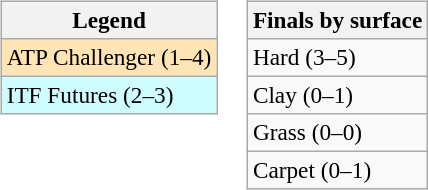<table>
<tr valign=top>
<td><br><table class=wikitable style=font-size:97%>
<tr>
<th>Legend</th>
</tr>
<tr bgcolor=moccasin>
<td>ATP Challenger (1–4)</td>
</tr>
<tr bgcolor=cffcff>
<td>ITF Futures (2–3)</td>
</tr>
</table>
</td>
<td><br><table class=wikitable style=font-size:97%>
<tr>
<th>Finals by surface</th>
</tr>
<tr>
<td>Hard (3–5)</td>
</tr>
<tr>
<td>Clay (0–1)</td>
</tr>
<tr>
<td>Grass (0–0)</td>
</tr>
<tr>
<td>Carpet (0–1)</td>
</tr>
</table>
</td>
</tr>
</table>
